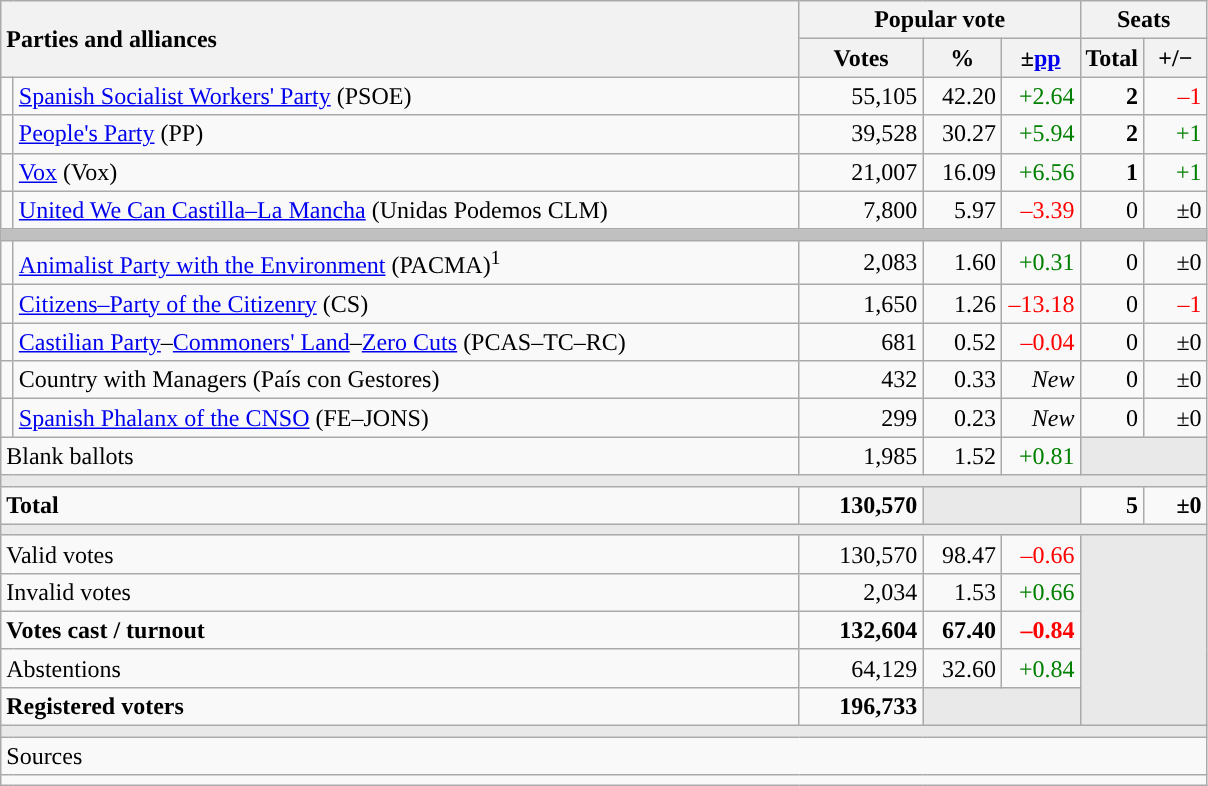<table class="wikitable" style="text-align:right;">
<tr>
<th style="text-align:left;" rowspan="2" colspan="2" width="525">Parties and alliances</th>
<th colspan="3">Popular vote</th>
<th colspan="2">Seats</th>
</tr>
<tr>
<th width="75">Votes</th>
<th width="45">%</th>
<th width="45">±<a href='#'>pp</a></th>
<th width="35">Total</th>
<th width="35">+/−</th>
</tr>
<tr>
<td width="1" style="color:inherit;background:"></td>
<td align="left"><a href='#'>Spanish Socialist Workers' Party</a> (PSOE)</td>
<td>55,105</td>
<td>42.20</td>
<td style="color:green;">+2.64</td>
<td><strong>2</strong></td>
<td style="color:red;">–1</td>
</tr>
<tr>
<td style="color:inherit;background:"></td>
<td align="left"><a href='#'>People's Party</a> (PP)</td>
<td>39,528</td>
<td>30.27</td>
<td style="color:green;">+5.94</td>
<td><strong>2</strong></td>
<td style="color:green;">+1</td>
</tr>
<tr>
<td style="color:inherit;background:"></td>
<td align="left"><a href='#'>Vox</a> (Vox)</td>
<td>21,007</td>
<td>16.09</td>
<td style="color:green;">+6.56</td>
<td><strong>1</strong></td>
<td style="color:green;">+1</td>
</tr>
<tr>
<td style="color:inherit;background:"></td>
<td align="left"><a href='#'>United We Can Castilla–La Mancha</a> (Unidas Podemos CLM)</td>
<td>7,800</td>
<td>5.97</td>
<td style="color:red;">–3.39</td>
<td>0</td>
<td>±0</td>
</tr>
<tr>
<td colspan="7" bgcolor="#C0C0C0"></td>
</tr>
<tr>
<td style="color:inherit;background:"></td>
<td align="left"><a href='#'>Animalist Party with the Environment</a> (PACMA)<sup>1</sup></td>
<td>2,083</td>
<td>1.60</td>
<td style="color:green;">+0.31</td>
<td>0</td>
<td>±0</td>
</tr>
<tr>
<td style="color:inherit;background:"></td>
<td align="left"><a href='#'>Citizens–Party of the Citizenry</a> (CS)</td>
<td>1,650</td>
<td>1.26</td>
<td style="color:red;">–13.18</td>
<td>0</td>
<td style="color:red;">–1</td>
</tr>
<tr>
<td style="color:inherit;background:"></td>
<td align="left"><a href='#'>Castilian Party</a>–<a href='#'>Commoners' Land</a>–<a href='#'>Zero Cuts</a> (PCAS–TC–RC)</td>
<td>681</td>
<td>0.52</td>
<td style="color:red;">–0.04</td>
<td>0</td>
<td>±0</td>
</tr>
<tr>
<td style="color:inherit;background:"></td>
<td align="left">Country with Managers (País con Gestores)</td>
<td>432</td>
<td>0.33</td>
<td><em>New</em></td>
<td>0</td>
<td>±0</td>
</tr>
<tr>
<td style="color:inherit;background:"></td>
<td align="left"><a href='#'>Spanish Phalanx of the CNSO</a> (FE–JONS)</td>
<td>299</td>
<td>0.23</td>
<td><em>New</em></td>
<td>0</td>
<td>±0</td>
</tr>
<tr>
<td align="left" colspan="2">Blank ballots</td>
<td>1,985</td>
<td>1.52</td>
<td style="color:green;">+0.81</td>
<td bgcolor="#E9E9E9" colspan="2"></td>
</tr>
<tr>
<td colspan="7" bgcolor="#E9E9E9"></td>
</tr>
<tr style="font-weight:bold;">
<td align="left" colspan="2">Total</td>
<td>130,570</td>
<td bgcolor="#E9E9E9" colspan="2"></td>
<td>5</td>
<td>±0</td>
</tr>
<tr>
<td colspan="7" bgcolor="#E9E9E9"></td>
</tr>
<tr>
<td align="left" colspan="2">Valid votes</td>
<td>130,570</td>
<td>98.47</td>
<td style="color:red;">–0.66</td>
<td bgcolor="#E9E9E9" colspan="2" rowspan="5"></td>
</tr>
<tr>
<td align="left" colspan="2">Invalid votes</td>
<td>2,034</td>
<td>1.53</td>
<td style="color:green;">+0.66</td>
</tr>
<tr style="font-weight:bold;">
<td align="left" colspan="2">Votes cast / turnout</td>
<td>132,604</td>
<td>67.40</td>
<td style="color:red;">–0.84</td>
</tr>
<tr>
<td align="left" colspan="2">Abstentions</td>
<td>64,129</td>
<td>32.60</td>
<td style="color:green;">+0.84</td>
</tr>
<tr style="font-weight:bold;">
<td align="left" colspan="2">Registered voters</td>
<td>196,733</td>
<td bgcolor="#E9E9E9" colspan="2"></td>
</tr>
<tr>
<td colspan="7" bgcolor="#E9E9E9"></td>
</tr>
<tr>
<td align="left" colspan="7">Sources</td>
</tr>
<tr>
<td colspan="7" style="text-align:left; max-width:790px;"></td>
</tr>
</table>
